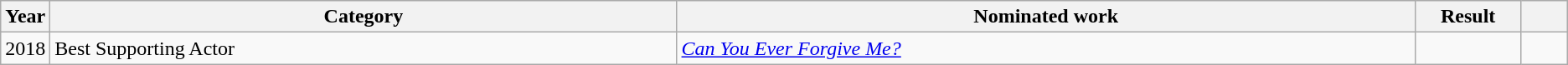<table class=wikitable>
<tr>
<th scope="col" style="width:1em;">Year</th>
<th scope="col" style="width:33em;">Category</th>
<th scope="col" style="width:39em;">Nominated work</th>
<th scope="col" style="width:5em;">Result</th>
<th scope="col" style="width:2em;"></th>
</tr>
<tr>
<td>2018</td>
<td>Best Supporting Actor</td>
<td><em><a href='#'>Can You Ever Forgive Me?</a></em></td>
<td></td>
<td style="text-align:center;"></td>
</tr>
</table>
